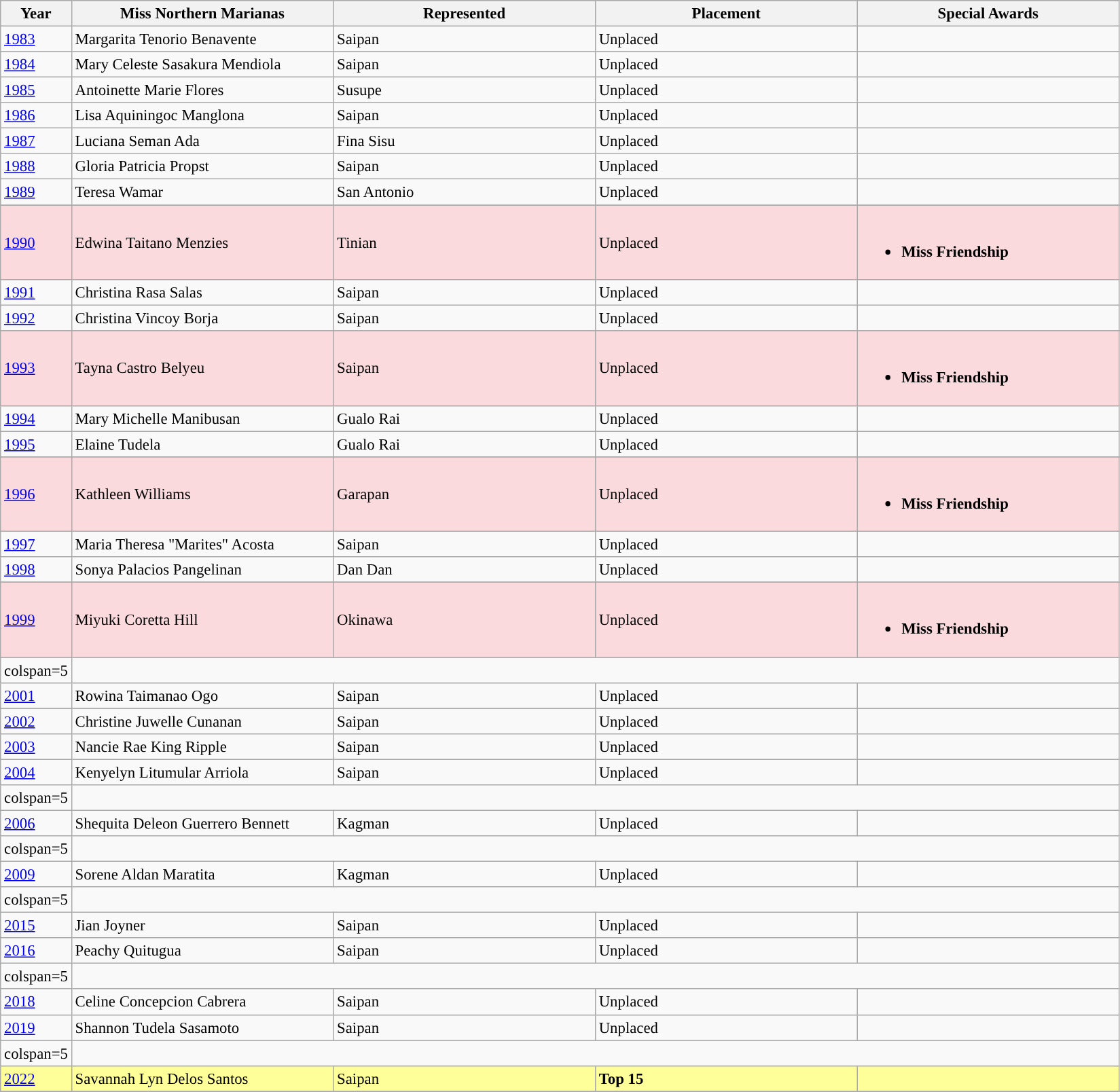<table class="wikitable " style="font-size: 95%;">
<tr>
<th width="60">Year</th>
<th width="250">Miss Northern Marianas</th>
<th width="250">Represented</th>
<th width="250">Placement</th>
<th width="250">Special Awards</th>
</tr>
<tr>
<td><a href='#'>1983</a></td>
<td>Margarita Tenorio Benavente</td>
<td>Saipan</td>
<td>Unplaced</td>
<td></td>
</tr>
<tr>
<td><a href='#'>1984</a></td>
<td>Mary Celeste Sasakura Mendiola</td>
<td>Saipan</td>
<td>Unplaced</td>
<td></td>
</tr>
<tr>
<td><a href='#'>1985</a></td>
<td>Antoinette Marie Flores</td>
<td>Susupe</td>
<td>Unplaced</td>
<td></td>
</tr>
<tr>
<td><a href='#'>1986</a></td>
<td>Lisa Aquiningoc Manglona</td>
<td>Saipan</td>
<td>Unplaced</td>
<td></td>
</tr>
<tr>
<td><a href='#'>1987</a></td>
<td>Luciana Seman Ada</td>
<td>Fina Sisu</td>
<td>Unplaced</td>
<td></td>
</tr>
<tr>
<td><a href='#'>1988</a></td>
<td>Gloria Patricia Propst</td>
<td>Saipan</td>
<td>Unplaced</td>
<td></td>
</tr>
<tr>
<td><a href='#'>1989</a></td>
<td>Teresa Wamar</td>
<td>San Antonio</td>
<td>Unplaced</td>
<td></td>
</tr>
<tr>
</tr>
<tr style="background-color:#FADADD; ">
<td><a href='#'>1990</a></td>
<td>Edwina Taitano Menzies</td>
<td>Tinian</td>
<td>Unplaced</td>
<td align="left"><br><ul><li><strong>Miss Friendship</strong></li></ul></td>
</tr>
<tr>
<td><a href='#'>1991</a></td>
<td>Christina Rasa Salas</td>
<td>Saipan</td>
<td>Unplaced</td>
<td></td>
</tr>
<tr>
<td><a href='#'>1992</a></td>
<td>Christina Vincoy Borja</td>
<td>Saipan</td>
<td>Unplaced</td>
<td></td>
</tr>
<tr>
</tr>
<tr style="background-color:#FADADD; ">
<td><a href='#'>1993</a></td>
<td>Tayna Castro Belyeu</td>
<td>Saipan</td>
<td>Unplaced</td>
<td align="left"><br><ul><li><strong>Miss Friendship</strong></li></ul></td>
</tr>
<tr>
<td><a href='#'>1994</a></td>
<td>Mary Michelle Manibusan</td>
<td>Gualo Rai</td>
<td>Unplaced</td>
<td></td>
</tr>
<tr>
<td><a href='#'>1995</a></td>
<td>Elaine Tudela</td>
<td>Gualo Rai</td>
<td>Unplaced</td>
<td></td>
</tr>
<tr>
</tr>
<tr style="background-color:#FADADD; ">
<td><a href='#'>1996</a></td>
<td>Kathleen Williams</td>
<td>Garapan</td>
<td>Unplaced</td>
<td align="left"><br><ul><li><strong>Miss Friendship</strong></li></ul></td>
</tr>
<tr>
<td><a href='#'>1997</a></td>
<td>Maria Theresa "Marites" Acosta</td>
<td>Saipan</td>
<td>Unplaced</td>
<td></td>
</tr>
<tr>
<td><a href='#'>1998</a></td>
<td>Sonya Palacios Pangelinan</td>
<td>Dan Dan</td>
<td>Unplaced</td>
<td></td>
</tr>
<tr>
</tr>
<tr style="background-color:#FADADD; ">
<td><a href='#'>1999</a></td>
<td>Miyuki Coretta Hill</td>
<td>Okinawa</td>
<td>Unplaced</td>
<td align="left"><br><ul><li><strong>Miss Friendship</strong></li></ul></td>
</tr>
<tr>
<td>colspan=5 </td>
</tr>
<tr>
<td><a href='#'>2001</a></td>
<td>Rowina Taimanao Ogo</td>
<td>Saipan</td>
<td>Unplaced</td>
<td></td>
</tr>
<tr>
<td><a href='#'>2002</a></td>
<td>Christine Juwelle Cunanan</td>
<td>Saipan</td>
<td>Unplaced</td>
<td></td>
</tr>
<tr>
<td><a href='#'>2003</a></td>
<td>Nancie Rae King Ripple</td>
<td>Saipan</td>
<td>Unplaced</td>
<td></td>
</tr>
<tr>
<td><a href='#'>2004</a></td>
<td>Kenyelyn Litumular Arriola</td>
<td>Saipan</td>
<td>Unplaced</td>
<td></td>
</tr>
<tr>
<td>colspan=5 </td>
</tr>
<tr>
<td><a href='#'>2006</a></td>
<td>Shequita Deleon Guerrero Bennett</td>
<td>Kagman</td>
<td>Unplaced</td>
<td></td>
</tr>
<tr>
<td>colspan=5 </td>
</tr>
<tr>
<td><a href='#'>2009</a></td>
<td>Sorene Aldan Maratita</td>
<td>Kagman</td>
<td>Unplaced</td>
<td></td>
</tr>
<tr>
<td>colspan=5 </td>
</tr>
<tr>
<td><a href='#'>2015</a></td>
<td>Jian Joyner</td>
<td>Saipan</td>
<td>Unplaced</td>
<td></td>
</tr>
<tr>
<td><a href='#'>2016</a></td>
<td>Peachy Quitugua</td>
<td>Saipan</td>
<td>Unplaced</td>
<td></td>
</tr>
<tr>
<td>colspan=5 </td>
</tr>
<tr>
<td><a href='#'>2018</a></td>
<td>Celine Concepcion Cabrera</td>
<td>Saipan</td>
<td>Unplaced</td>
<td></td>
</tr>
<tr>
<td><a href='#'>2019</a></td>
<td>Shannon Tudela Sasamoto</td>
<td>Saipan</td>
<td>Unplaced</td>
<td></td>
</tr>
<tr>
<td>colspan=5 </td>
</tr>
<tr style="background-color:#FFFF99;">
<td><a href='#'>2022</a></td>
<td>Savannah Lyn Delos Santos</td>
<td>Saipan</td>
<td><strong>Top 15</strong></td>
<td></td>
</tr>
<tr>
</tr>
</table>
